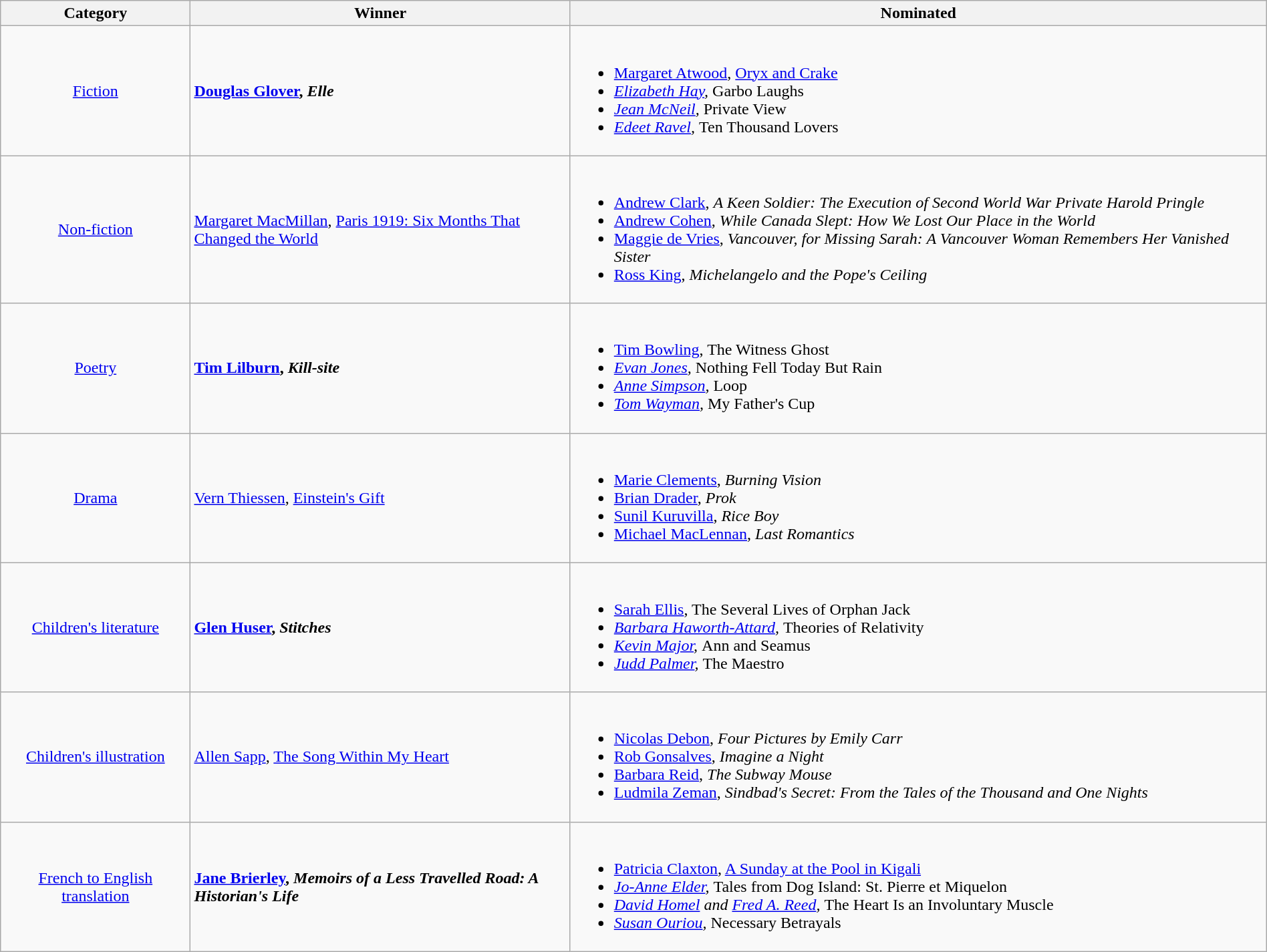<table class="wikitable" width="100%">
<tr>
<th width=15%>Category</th>
<th width=30%>Winner</th>
<th width=55%>Nominated</th>
</tr>
<tr>
<td align="center"><a href='#'>Fiction</a></td>
<td> <strong><a href='#'>Douglas Glover</a>, <em>Elle<strong><em></td>
<td><br><ul><li><a href='#'>Margaret Atwood</a>, </em><a href='#'>Oryx and Crake</a><em></li><li><a href='#'>Elizabeth Hay</a>, </em>Garbo Laughs<em></li><li><a href='#'>Jean McNeil</a>, </em>Private View<em></li><li><a href='#'>Edeet Ravel</a>, </em>Ten Thousand Lovers<em></li></ul></td>
</tr>
<tr>
<td align="center"><a href='#'>Non-fiction</a></td>
<td> </strong><a href='#'>Margaret MacMillan</a>, </em><a href='#'>Paris 1919: Six Months That Changed the World</a></em></strong></td>
<td><br><ul><li><a href='#'>Andrew Clark</a>, <em>A Keen Soldier: The Execution of Second World War Private Harold Pringle</em></li><li><a href='#'>Andrew Cohen</a>, <em>While Canada Slept: How We Lost Our Place in the World</em></li><li><a href='#'>Maggie de Vries</a>, <em>Vancouver, for Missing Sarah: A Vancouver Woman Remembers Her Vanished Sister</em></li><li><a href='#'>Ross King</a>, <em>Michelangelo and the Pope's Ceiling</em></li></ul></td>
</tr>
<tr>
<td align="center"><a href='#'>Poetry</a></td>
<td> <strong><a href='#'>Tim Lilburn</a>, <em>Kill-site<strong><em></td>
<td><br><ul><li><a href='#'>Tim Bowling</a>, </em>The Witness Ghost<em></li><li><a href='#'>Evan Jones</a>, </em>Nothing Fell Today But Rain<em></li><li><a href='#'>Anne Simpson</a>, </em>Loop<em></li><li><a href='#'>Tom Wayman</a>, </em>My Father's Cup<em></li></ul></td>
</tr>
<tr>
<td align="center"><a href='#'>Drama</a></td>
<td> </strong><a href='#'>Vern Thiessen</a>, </em><a href='#'>Einstein's Gift</a></em></strong></td>
<td><br><ul><li><a href='#'>Marie Clements</a>, <em>Burning Vision</em></li><li><a href='#'>Brian Drader</a>, <em>Prok</em></li><li><a href='#'>Sunil Kuruvilla</a>, <em>Rice Boy</em></li><li><a href='#'>Michael MacLennan</a>, <em>Last Romantics</em></li></ul></td>
</tr>
<tr>
<td align="center"><a href='#'>Children's literature</a></td>
<td> <strong><a href='#'>Glen Huser</a>, <em>Stitches<strong><em></td>
<td><br><ul><li><a href='#'>Sarah Ellis</a>, </em>The Several Lives of Orphan Jack<em></li><li><a href='#'>Barbara Haworth-Attard</a>, </em>Theories of Relativity<em></li><li><a href='#'>Kevin Major</a>, </em>Ann and Seamus<em></li><li><a href='#'>Judd Palmer</a>, </em>The Maestro<em></li></ul></td>
</tr>
<tr>
<td align="center"><a href='#'>Children's illustration</a></td>
<td> </strong><a href='#'>Allen Sapp</a>, </em><a href='#'>The Song Within My Heart</a></em></strong></td>
<td><br><ul><li><a href='#'>Nicolas Debon</a>, <em>Four Pictures by Emily Carr</em></li><li><a href='#'>Rob Gonsalves</a>, <em>Imagine a Night</em></li><li><a href='#'>Barbara Reid</a>, <em>The Subway Mouse</em></li><li><a href='#'>Ludmila Zeman</a>, <em>Sindbad's Secret: From the Tales of the Thousand and One Nights</em></li></ul></td>
</tr>
<tr>
<td align="center"><a href='#'>French to English translation</a></td>
<td> <strong><a href='#'>Jane Brierley</a>, <em>Memoirs of a Less Travelled Road: A Historian's Life<strong><em></td>
<td><br><ul><li><a href='#'>Patricia Claxton</a>, </em><a href='#'>A Sunday at the Pool in Kigali</a><em></li><li><a href='#'>Jo-Anne Elder</a>, </em>Tales from Dog Island: St. Pierre et Miquelon<em></li><li><a href='#'>David Homel</a> and <a href='#'>Fred A. Reed</a>, </em>The Heart Is an Involuntary Muscle<em></li><li><a href='#'>Susan Ouriou</a>, </em>Necessary Betrayals<em></li></ul></td>
</tr>
</table>
